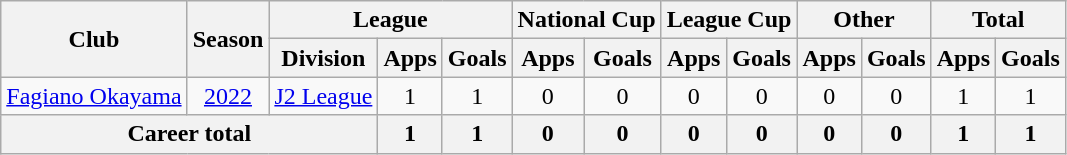<table class="wikitable" style="text-align: center">
<tr>
<th rowspan="2">Club</th>
<th rowspan="2">Season</th>
<th colspan="3">League</th>
<th colspan="2">National Cup</th>
<th colspan="2">League Cup</th>
<th colspan="2">Other</th>
<th colspan="2">Total</th>
</tr>
<tr>
<th>Division</th>
<th>Apps</th>
<th>Goals</th>
<th>Apps</th>
<th>Goals</th>
<th>Apps</th>
<th>Goals</th>
<th>Apps</th>
<th>Goals</th>
<th>Apps</th>
<th>Goals</th>
</tr>
<tr>
<td><a href='#'>Fagiano Okayama</a></td>
<td><a href='#'>2022</a></td>
<td><a href='#'>J2 League</a></td>
<td>1</td>
<td>1</td>
<td>0</td>
<td>0</td>
<td>0</td>
<td>0</td>
<td>0</td>
<td>0</td>
<td>1</td>
<td>1</td>
</tr>
<tr>
<th colspan=3>Career total</th>
<th>1</th>
<th>1</th>
<th>0</th>
<th>0</th>
<th>0</th>
<th>0</th>
<th>0</th>
<th>0</th>
<th>1</th>
<th>1</th>
</tr>
</table>
